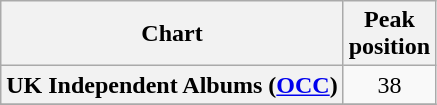<table class="wikitable plainrowheaders sortable" style="text-align:center;" border="1">
<tr>
<th scope="col">Chart</th>
<th scope="col">Peak<br>position</th>
</tr>
<tr>
<th scope="row">UK Independent Albums (<a href='#'>OCC</a>)</th>
<td>38</td>
</tr>
<tr>
</tr>
</table>
